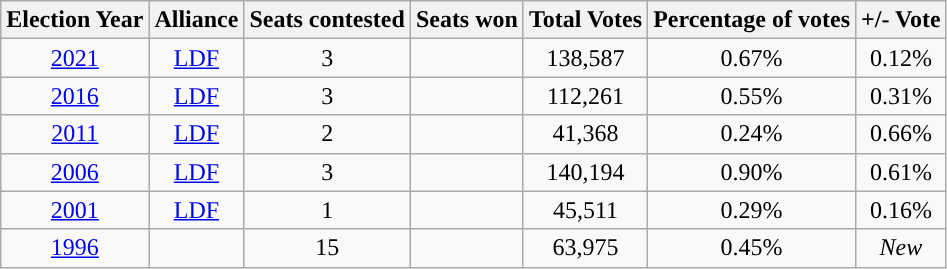<table class="wikitable" style="text-align:center">
<tr>
<th Style="background-color:">Election Year</th>
<th Style="background-color:">Alliance</th>
<th Style="background-color:">Seats contested</th>
<th Style="background-color:">Seats won</th>
<th Style="background-color:">Total Votes</th>
<th Style="background-color:">Percentage of votes</th>
<th Style="background-color:">+/- Vote</th>
</tr>
<tr>
<td><a href='#'>2021</a></td>
<td><a href='#'>LDF</a></td>
<td>3</td>
<td></td>
<td>138,587</td>
<td>0.67%</td>
<td> 0.12%</td>
</tr>
<tr>
<td><a href='#'>2016</a></td>
<td><a href='#'>LDF</a></td>
<td>3</td>
<td></td>
<td>112,261</td>
<td>0.55%</td>
<td> 0.31%</td>
</tr>
<tr>
<td><a href='#'>2011</a></td>
<td><a href='#'>LDF</a></td>
<td>2</td>
<td></td>
<td>41,368</td>
<td>0.24%</td>
<td> 0.66%</td>
</tr>
<tr>
<td><a href='#'>2006</a></td>
<td><a href='#'>LDF</a></td>
<td>3</td>
<td></td>
<td>140,194</td>
<td>0.90%</td>
<td> 0.61%</td>
</tr>
<tr>
<td><a href='#'>2001</a></td>
<td><a href='#'>LDF</a></td>
<td>1</td>
<td></td>
<td>45,511</td>
<td>0.29%</td>
<td> 0.16%</td>
</tr>
<tr>
<td><a href='#'>1996</a></td>
<td></td>
<td>15</td>
<td></td>
<td>63,975</td>
<td>0.45%</td>
<td><em>New</em></td>
</tr>
</table>
